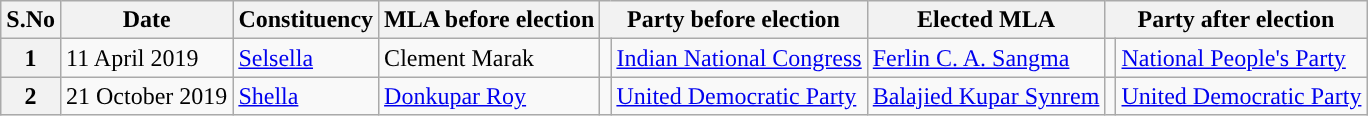<table class="wikitable sortable">
<tr>
<th>S.No</th>
<th>Date</th>
<th>Constituency</th>
<th>MLA before election</th>
<th colspan="2">Party before election</th>
<th>Elected MLA</th>
<th colspan="2">Party after election</th>
</tr>
<tr>
<th>1</th>
<td>11 April 2019</td>
<td><a href='#'>Selsella</a></td>
<td>Clement Marak</td>
<td></td>
<td><a href='#'>Indian National Congress</a></td>
<td><a href='#'>Ferlin C. A. Sangma</a></td>
<td></td>
<td><a href='#'>National People's Party</a></td>
</tr>
<tr>
<th>2</th>
<td>21 October 2019</td>
<td><a href='#'>Shella</a></td>
<td><a href='#'>Donkupar Roy</a></td>
<td></td>
<td><a href='#'>United Democratic Party</a></td>
<td><a href='#'>Balajied Kupar Synrem</a></td>
<td></td>
<td><a href='#'>United Democratic Party</a></td>
</tr>
</table>
